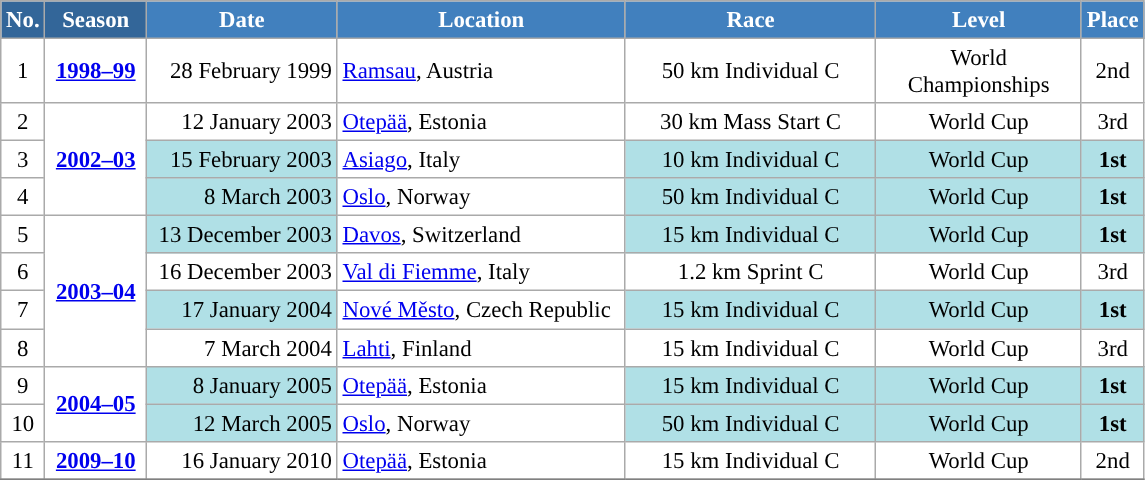<table class="wikitable sortable" style="font-size:95%; text-align:center; border:grey solid 1px; border-collapse:collapse; background:#ffffff;">
<tr style="background:#efefef;">
<th style="background-color:#369; color:white;">No.</th>
<th style="background-color:#369; color:white;">Season</th>
<th style="background-color:#4180be; color:white; width:120px;">Date</th>
<th style="background-color:#4180be; color:white; width:185px;">Location</th>
<th style="background-color:#4180be; color:white; width:160px;">Race</th>
<th style="background-color:#4180be; color:white; width:130px;">Level</th>
<th style="background-color:#4180be; color:white;">Place</th>
</tr>
<tr>
<td align=center>1</td>
<td rowspan=1 align=center><strong> <a href='#'>1998–99</a> </strong></td>
<td align=right>28 February 1999</td>
<td align=left> <a href='#'>Ramsau</a>, Austria</td>
<td>50 km Individual C</td>
<td>World Championships</td>
<td>2nd</td>
</tr>
<tr>
<td align=center>2</td>
<td rowspan=3 align=center><strong> <a href='#'>2002–03</a> </strong></td>
<td align=right>12 January 2003</td>
<td align=left> <a href='#'>Otepää</a>, Estonia</td>
<td>30 km Mass Start C</td>
<td>World Cup</td>
<td>3rd</td>
</tr>
<tr>
<td align=center>3</td>
<td bgcolor="#BOEOE6" align=right>15 February 2003</td>
<td align=left> <a href='#'>Asiago</a>, Italy</td>
<td bgcolor="#BOEOE6">10 km Individual C</td>
<td bgcolor="#BOEOE6">World Cup</td>
<td bgcolor="#BOEOE6"><strong>1st</strong></td>
</tr>
<tr>
<td align=center>4</td>
<td bgcolor="#BOEOE6" align=right>8 March 2003</td>
<td align=left> <a href='#'>Oslo</a>, Norway</td>
<td bgcolor="#BOEOE6">50 km Individual C</td>
<td bgcolor="#BOEOE6">World Cup</td>
<td bgcolor="#BOEOE6"><strong>1st</strong></td>
</tr>
<tr>
<td align=center>5</td>
<td rowspan=4 align=center><strong><a href='#'>2003–04</a></strong></td>
<td bgcolor="#BOEOE6" align=right>13 December 2003</td>
<td align=left> <a href='#'>Davos</a>, Switzerland</td>
<td bgcolor="#BOEOE6">15 km Individual C</td>
<td bgcolor="#BOEOE6">World Cup</td>
<td bgcolor="#BOEOE6"><strong>1st</strong></td>
</tr>
<tr>
<td align=center>6</td>
<td align=right>16 December 2003</td>
<td align=left> <a href='#'>Val di Fiemme</a>, Italy</td>
<td>1.2 km Sprint C</td>
<td>World Cup</td>
<td>3rd</td>
</tr>
<tr>
<td align=center>7</td>
<td bgcolor="#BOEOE6" align=right>17 January 2004</td>
<td align=left> <a href='#'>Nové Město</a>, Czech Republic</td>
<td bgcolor="#BOEOE6">15 km Individual C</td>
<td bgcolor="#BOEOE6">World Cup</td>
<td bgcolor="#BOEOE6"><strong>1st</strong></td>
</tr>
<tr>
<td align=center>8</td>
<td align=right>7 March 2004</td>
<td align="left"> <a href='#'>Lahti</a>, Finland</td>
<td>15 km Individual C</td>
<td>World Cup</td>
<td>3rd</td>
</tr>
<tr>
<td align=center>9</td>
<td rowspan=2 align=center><strong><a href='#'>2004–05</a></strong></td>
<td bgcolor="#BOEOE6" align=right>8 January 2005</td>
<td align=left> <a href='#'>Otepää</a>, Estonia</td>
<td bgcolor="#BOEOE6">15 km Individual C</td>
<td bgcolor="#BOEOE6">World Cup</td>
<td bgcolor="#BOEOE6"><strong>1st</strong></td>
</tr>
<tr>
<td align=center>10</td>
<td bgcolor="#BOEOE6" align=right>12 March 2005</td>
<td align=left> <a href='#'>Oslo</a>, Norway</td>
<td bgcolor="#BOEOE6">50 km Individual C</td>
<td bgcolor="#BOEOE6">World Cup</td>
<td bgcolor="#BOEOE6"><strong>1st</strong></td>
</tr>
<tr>
<td align=center>11</td>
<td rowspan=1 align=center><strong> <a href='#'>2009–10</a> </strong></td>
<td align=right>16 January 2010</td>
<td align=left> <a href='#'>Otepää</a>, Estonia</td>
<td>15 km Individual C</td>
<td>World Cup</td>
<td>2nd</td>
</tr>
<tr>
</tr>
</table>
